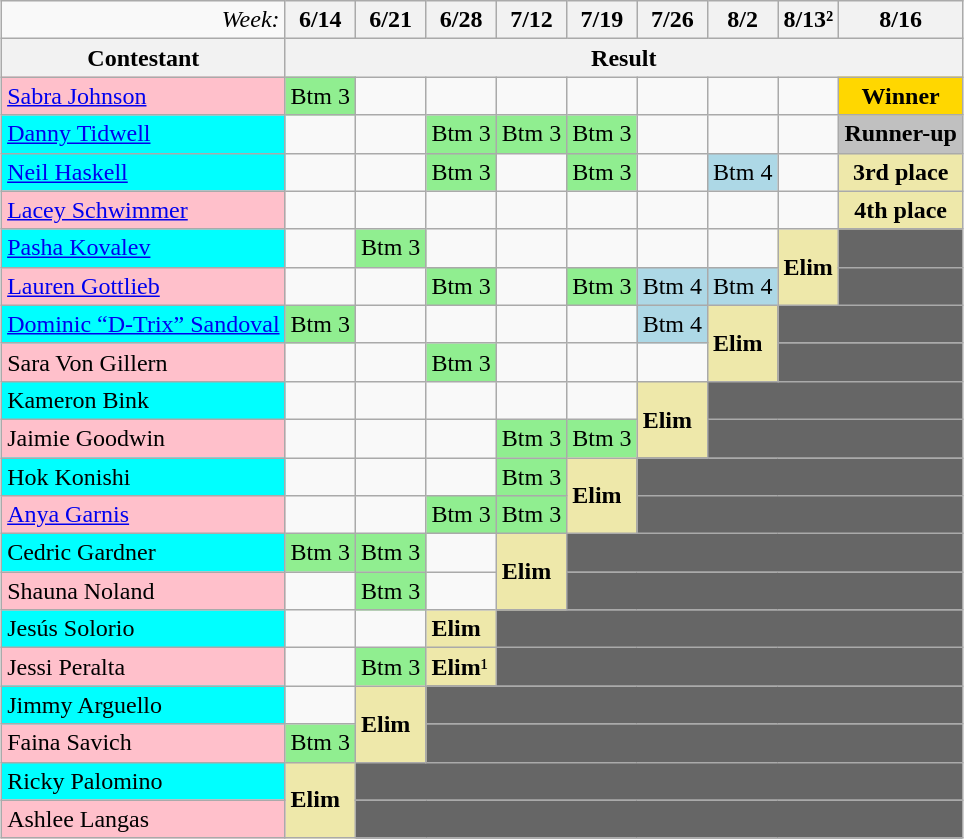<table class="wikitable" style="margin:1em auto;">
<tr>
<td align="right"><em>Week:</em></td>
<th>6/14</th>
<th>6/21</th>
<th>6/28</th>
<th>7/12</th>
<th>7/19</th>
<th>7/26</th>
<th>8/2</th>
<th>8/13²</th>
<th>8/16</th>
</tr>
<tr>
<th>Contestant</th>
<th colspan="9" align="center">Result</th>
</tr>
<tr>
<td bgcolor="pink"><a href='#'>Sabra Johnson</a></td>
<td bgcolor="lightgreen">Btm 3</td>
<td></td>
<td></td>
<td></td>
<td></td>
<td></td>
<td></td>
<td></td>
<td bgcolor="gold" align="center"><strong>Winner</strong></td>
</tr>
<tr>
<td bgcolor="cyan"><a href='#'>Danny Tidwell</a></td>
<td></td>
<td></td>
<td bgcolor="lightgreen">Btm 3</td>
<td bgcolor="lightgreen">Btm 3</td>
<td bgcolor="lightgreen">Btm 3</td>
<td></td>
<td></td>
<td></td>
<td bgcolor="silver" align="center"><strong>Runner-up</strong></td>
</tr>
<tr>
<td bgcolor="cyan"><a href='#'>Neil Haskell</a></td>
<td></td>
<td></td>
<td bgcolor="lightgreen">Btm 3</td>
<td></td>
<td bgcolor="lightgreen">Btm 3</td>
<td></td>
<td bgcolor="lightblue">Btm 4</td>
<td></td>
<td bgcolor="palegoldenrod" align="center"><strong>3rd place</strong></td>
</tr>
<tr>
<td bgcolor="pink"><a href='#'>Lacey Schwimmer</a></td>
<td></td>
<td></td>
<td></td>
<td></td>
<td></td>
<td></td>
<td></td>
<td></td>
<td bgcolor="palegoldenrod" align="center"><strong>4th place</strong></td>
</tr>
<tr>
<td bgcolor="cyan"><a href='#'>Pasha Kovalev</a></td>
<td></td>
<td bgcolor="lightgreen">Btm 3</td>
<td></td>
<td></td>
<td></td>
<td></td>
<td></td>
<td rowspan="2" bgcolor="palegoldenrod"><strong>Elim</strong></td>
<td colspan="3" bgcolor="666666"></td>
</tr>
<tr>
<td bgcolor="pink"><a href='#'>Lauren Gottlieb</a></td>
<td></td>
<td></td>
<td bgcolor="lightgreen">Btm 3</td>
<td></td>
<td bgcolor="lightgreen">Btm 3</td>
<td bgcolor="lightblue">Btm 4</td>
<td bgcolor="lightblue">Btm 4</td>
<td colspan="3" bgcolor="666666"></td>
</tr>
<tr>
<td bgcolor="cyan"><a href='#'>Dominic “D-Trix” Sandoval</a></td>
<td bgcolor="lightgreen">Btm 3</td>
<td></td>
<td></td>
<td></td>
<td></td>
<td bgcolor="lightblue">Btm 4</td>
<td rowspan="2" bgcolor="palegoldenrod"><strong>Elim</strong></td>
<td colspan="4" bgcolor="666666"></td>
</tr>
<tr>
<td bgcolor="pink">Sara Von Gillern</td>
<td></td>
<td></td>
<td bgcolor="lightgreen">Btm 3</td>
<td></td>
<td></td>
<td></td>
<td colspan="4" bgcolor="666666"></td>
</tr>
<tr>
<td bgcolor="cyan">Kameron Bink</td>
<td></td>
<td></td>
<td></td>
<td></td>
<td></td>
<td rowspan="2" bgcolor="palegoldenrod"><strong>Elim</strong></td>
<td colspan="5" bgcolor="666666"></td>
</tr>
<tr>
<td bgcolor="pink">Jaimie Goodwin</td>
<td></td>
<td></td>
<td></td>
<td bgcolor="lightgreen">Btm 3</td>
<td bgcolor="lightgreen">Btm 3</td>
<td colspan="5" bgcolor="666666"></td>
</tr>
<tr>
<td bgcolor="cyan">Hok Konishi</td>
<td></td>
<td></td>
<td></td>
<td bgcolor="lightgreen">Btm 3</td>
<td rowspan="2" bgcolor="palegoldenrod"><strong>Elim</strong></td>
<td colspan="6" bgcolor="666666"></td>
</tr>
<tr>
<td bgcolor="pink"><a href='#'>Anya Garnis</a></td>
<td></td>
<td></td>
<td bgcolor="lightgreen">Btm 3</td>
<td bgcolor="lightgreen">Btm 3</td>
<td colspan="6" bgcolor="666666"></td>
</tr>
<tr>
<td bgcolor="cyan">Cedric Gardner</td>
<td bgcolor="lightgreen">Btm 3</td>
<td bgcolor="lightgreen">Btm 3</td>
<td></td>
<td rowspan="2" bgcolor="palegoldenrod"><strong>Elim</strong></td>
<td colspan="7" bgcolor="666666"></td>
</tr>
<tr>
<td bgcolor="pink">Shauna Noland</td>
<td></td>
<td bgcolor="lightgreen">Btm 3</td>
<td></td>
<td colspan="7" bgcolor="666666"></td>
</tr>
<tr>
<td bgcolor="cyan">Jesús Solorio</td>
<td></td>
<td></td>
<td bgcolor="palegoldenrod"><strong>Elim</strong></td>
<td colspan="8" bgcolor="666666"></td>
</tr>
<tr>
<td bgcolor="pink">Jessi Peralta</td>
<td></td>
<td bgcolor="lightgreen">Btm 3</td>
<td bgcolor="palegoldenrod"><strong>Elim</strong>¹</td>
<td colspan="8" bgcolor="666666"></td>
</tr>
<tr>
<td bgcolor="cyan">Jimmy Arguello</td>
<td></td>
<td rowspan="2" bgcolor="palegoldenrod"><strong>Elim</strong></td>
<td colspan="8" bgcolor="666666"></td>
</tr>
<tr>
<td bgcolor="pink">Faina Savich</td>
<td bgcolor="lightgreen">Btm 3</td>
<td colspan="8" bgcolor="666666"></td>
</tr>
<tr>
<td bgcolor="cyan">Ricky Palomino</td>
<td rowspan="2" bgcolor="palegoldenrod"><strong>Elim</strong></td>
<td colspan="8" bgcolor="666666"></td>
</tr>
<tr>
<td bgcolor="pink">Ashlee Langas</td>
<td colspan="8" bgcolor="666666"></td>
</tr>
</table>
